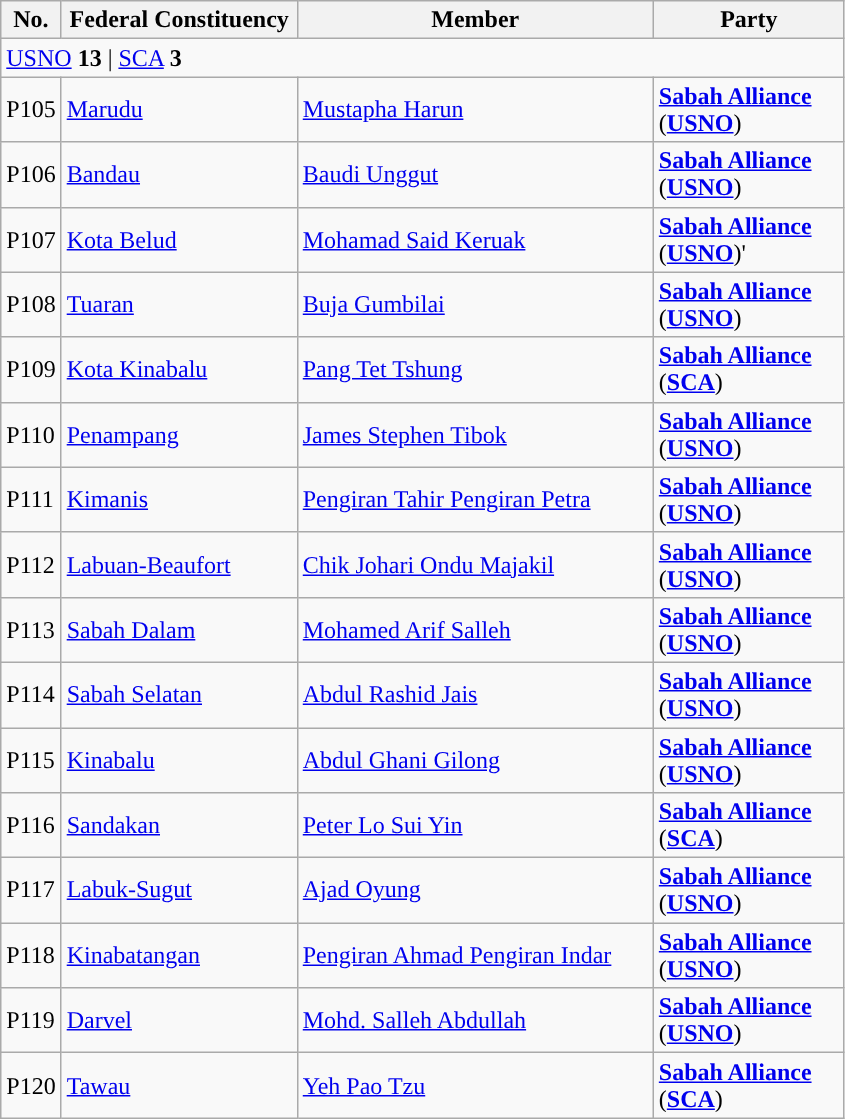<table class="wikitable sortable">
<tr>
<th style="width:30px;">No.</th>
<th style="width:150px;">Federal Constituency</th>
<th style="width:230px;">Member</th>
<th style="width:120px;">Party</th>
</tr>
<tr>
<td colspan="4"><a href='#'>USNO</a> <strong>13</strong> | <a href='#'>SCA</a> <strong>3</strong></td>
</tr>
<tr>
<td>P105</td>
<td><a href='#'>Marudu</a></td>
<td><a href='#'>Mustapha Harun</a></td>
<td><strong><a href='#'>Sabah Alliance</a></strong> (<strong><a href='#'>USNO</a></strong>)</td>
</tr>
<tr>
<td>P106</td>
<td><a href='#'>Bandau</a></td>
<td><a href='#'>Baudi Unggut</a></td>
<td><strong><a href='#'>Sabah Alliance</a></strong> (<strong><a href='#'>USNO</a></strong>)</td>
</tr>
<tr>
<td>P107</td>
<td><a href='#'>Kota Belud</a></td>
<td><a href='#'>Mohamad Said Keruak</a></td>
<td><strong><a href='#'>Sabah Alliance</a></strong> (<strong><a href='#'>USNO</a></strong>)'</td>
</tr>
<tr>
<td>P108</td>
<td><a href='#'>Tuaran</a></td>
<td><a href='#'>Buja Gumbilai</a></td>
<td><strong><a href='#'>Sabah Alliance</a></strong> (<strong><a href='#'>USNO</a></strong>)</td>
</tr>
<tr>
<td>P109</td>
<td><a href='#'>Kota Kinabalu</a></td>
<td><a href='#'>Pang Tet Tshung</a></td>
<td><strong><a href='#'>Sabah Alliance</a></strong> (<strong><a href='#'>SCA</a></strong>)</td>
</tr>
<tr>
<td>P110</td>
<td><a href='#'>Penampang</a></td>
<td><a href='#'>James Stephen Tibok</a></td>
<td><strong><a href='#'>Sabah Alliance</a></strong> (<strong><a href='#'>USNO</a></strong>)</td>
</tr>
<tr>
<td>P111</td>
<td><a href='#'>Kimanis</a></td>
<td><a href='#'>Pengiran Tahir Pengiran Petra</a></td>
<td><strong><a href='#'>Sabah Alliance</a></strong> (<strong><a href='#'>USNO</a></strong>)</td>
</tr>
<tr>
<td>P112</td>
<td><a href='#'>Labuan-Beaufort</a></td>
<td><a href='#'>Chik Johari Ondu Majakil</a></td>
<td><strong><a href='#'>Sabah Alliance</a></strong> (<strong><a href='#'>USNO</a></strong>)</td>
</tr>
<tr>
<td>P113</td>
<td><a href='#'>Sabah Dalam</a></td>
<td><a href='#'>Mohamed Arif Salleh</a></td>
<td><strong><a href='#'>Sabah Alliance</a></strong> (<strong><a href='#'>USNO</a></strong>)</td>
</tr>
<tr>
<td>P114</td>
<td><a href='#'>Sabah Selatan</a></td>
<td><a href='#'>Abdul Rashid Jais</a></td>
<td><strong><a href='#'>Sabah Alliance</a></strong> (<strong><a href='#'>USNO</a></strong>)</td>
</tr>
<tr>
<td>P115</td>
<td><a href='#'>Kinabalu</a></td>
<td><a href='#'>Abdul Ghani Gilong</a></td>
<td><strong><a href='#'>Sabah Alliance</a></strong> (<strong><a href='#'>USNO</a></strong>)</td>
</tr>
<tr>
<td>P116</td>
<td><a href='#'>Sandakan</a></td>
<td><a href='#'>Peter Lo Sui Yin</a></td>
<td><strong><a href='#'>Sabah Alliance</a></strong> (<strong><a href='#'>SCA</a></strong>)</td>
</tr>
<tr>
<td>P117</td>
<td><a href='#'>Labuk-Sugut</a></td>
<td><a href='#'>Ajad Oyung</a></td>
<td><strong><a href='#'>Sabah Alliance</a></strong> (<strong><a href='#'>USNO</a></strong>)</td>
</tr>
<tr>
<td>P118</td>
<td><a href='#'>Kinabatangan</a></td>
<td><a href='#'>Pengiran Ahmad Pengiran Indar</a></td>
<td><strong><a href='#'>Sabah Alliance</a></strong> (<strong><a href='#'>USNO</a></strong>)</td>
</tr>
<tr>
<td>P119</td>
<td><a href='#'>Darvel</a></td>
<td><a href='#'>Mohd. Salleh Abdullah</a></td>
<td><strong><a href='#'>Sabah Alliance</a></strong> (<strong><a href='#'>USNO</a></strong>)</td>
</tr>
<tr>
<td>P120</td>
<td><a href='#'>Tawau</a></td>
<td><a href='#'>Yeh Pao Tzu</a></td>
<td><strong><a href='#'>Sabah Alliance</a></strong> (<strong><a href='#'>SCA</a></strong>)</td>
</tr>
</table>
